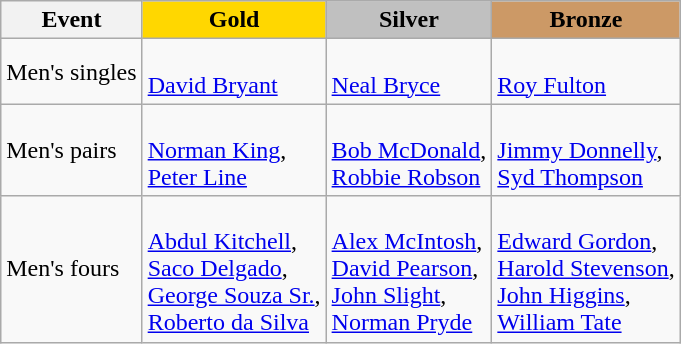<table class="wikitable" style="font-size: 100%;">
<tr>
<th scope=col>Event</th>
<th scope=col style="background-color: gold;">Gold</th>
<th scope=col style="background-color: silver;">Silver</th>
<th scope=col style="background-color: #cc9966;">Bronze</th>
</tr>
<tr>
<td>Men's singles</td>
<td> <br><a href='#'>David Bryant</a></td>
<td> <br><a href='#'>Neal Bryce</a></td>
<td> <br><a href='#'>Roy Fulton</a></td>
</tr>
<tr>
<td>Men's pairs</td>
<td> <br><a href='#'>Norman King</a>, <br> <a href='#'>Peter Line</a></td>
<td> <br><a href='#'>Bob McDonald</a>, <br> <a href='#'>Robbie Robson</a></td>
<td> <br><a href='#'>Jimmy Donnelly</a>, <br> <a href='#'>Syd Thompson</a></td>
</tr>
<tr>
<td>Men's fours</td>
<td> <br><a href='#'>Abdul Kitchell</a>,<br> <a href='#'>Saco Delgado</a>,<br> <a href='#'>George Souza Sr.</a>,<br> <a href='#'>Roberto da Silva</a></td>
<td> <br><a href='#'>Alex McIntosh</a>,<br> <a href='#'>David Pearson</a>,<br> <a href='#'>John Slight</a>,<br> <a href='#'>Norman Pryde</a></td>
<td> <br><a href='#'>Edward Gordon</a>,<br> <a href='#'>Harold Stevenson</a>,<br> <a href='#'>John Higgins</a>,<br> <a href='#'>William Tate</a></td>
</tr>
</table>
